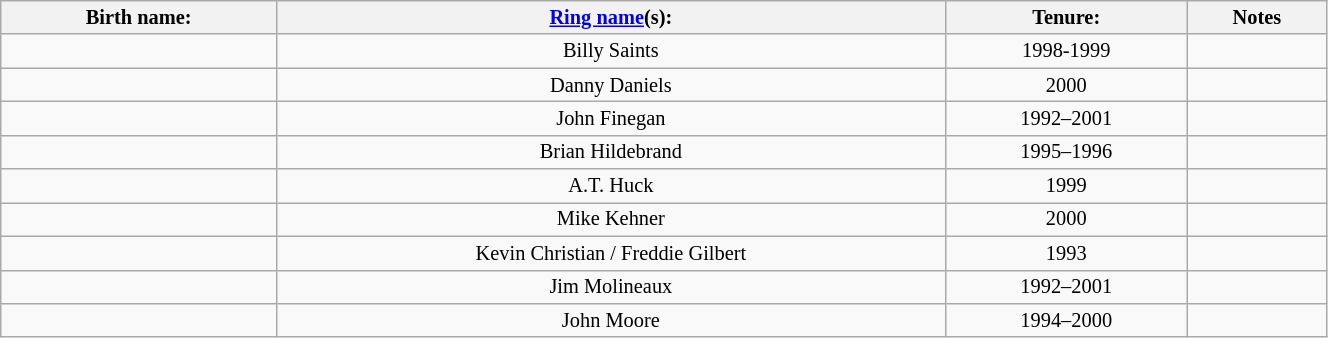<table class="sortable wikitable" style="font-size:85%; text-align:center; width:70%;">
<tr>
<th>Birth name:</th>
<th><a href='#'>Ring name</a>(s):</th>
<th>Tenure:</th>
<th>Notes</th>
</tr>
<tr>
<td></td>
<td>Billy Saints</td>
<td sort>1998-1999</td>
<td></td>
</tr>
<tr>
<td></td>
<td>Danny Daniels</td>
<td sort>2000</td>
<td></td>
</tr>
<tr>
<td></td>
<td>John Finegan</td>
<td sort>1992–2001</td>
<td></td>
</tr>
<tr>
<td> </td>
<td>Brian Hildebrand</td>
<td sort>1995–1996</td>
<td></td>
</tr>
<tr>
<td></td>
<td>A.T. Huck</td>
<td sort>1999</td>
<td></td>
</tr>
<tr>
<td></td>
<td>Mike Kehner</td>
<td sort>2000</td>
<td></td>
</tr>
<tr>
<td></td>
<td>Kevin Christian / Freddie Gilbert</td>
<td sort>1993</td>
<td></td>
</tr>
<tr>
<td></td>
<td>Jim Molineaux</td>
<td sort>1992–2001</td>
<td></td>
</tr>
<tr>
<td></td>
<td>John Moore</td>
<td sort>1994–2000</td>
<td></td>
</tr>
</table>
